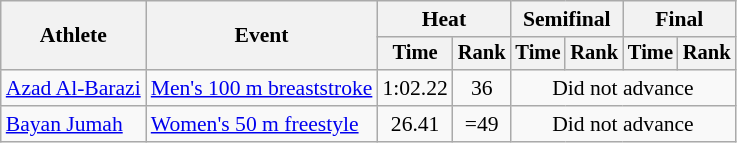<table class=wikitable style="font-size:90%">
<tr>
<th rowspan="2">Athlete</th>
<th rowspan="2">Event</th>
<th colspan="2">Heat</th>
<th colspan="2">Semifinal</th>
<th colspan="2">Final</th>
</tr>
<tr style="font-size:95%">
<th>Time</th>
<th>Rank</th>
<th>Time</th>
<th>Rank</th>
<th>Time</th>
<th>Rank</th>
</tr>
<tr align=center>
<td align=left><a href='#'>Azad Al-Barazi</a></td>
<td align=left><a href='#'>Men's 100 m breaststroke</a></td>
<td>1:02.22</td>
<td>36</td>
<td colspan=4>Did not advance</td>
</tr>
<tr align=center>
<td align=left><a href='#'>Bayan Jumah</a></td>
<td align=left><a href='#'>Women's 50 m freestyle</a></td>
<td>26.41</td>
<td>=49</td>
<td colspan=4>Did not advance</td>
</tr>
</table>
